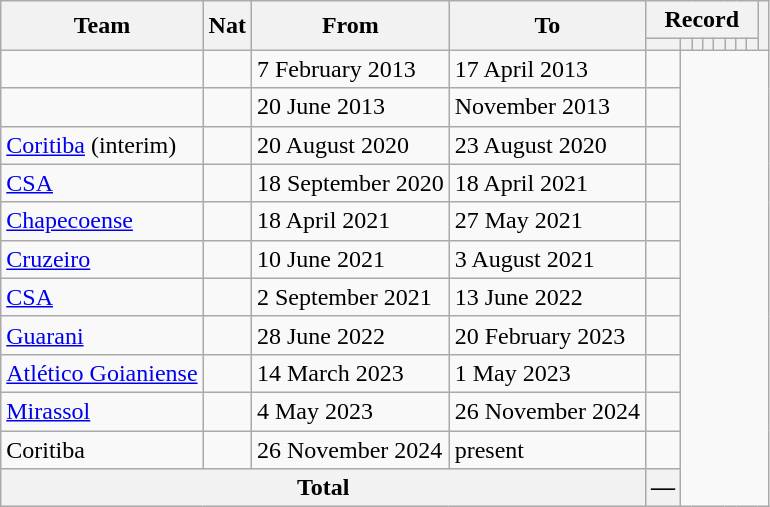<table class="wikitable" style="text-align: center">
<tr>
<th rowspan="2">Team</th>
<th rowspan="2">Nat</th>
<th rowspan="2">From</th>
<th rowspan="2">To</th>
<th colspan="8">Record</th>
<th rowspan=2></th>
</tr>
<tr>
<th></th>
<th></th>
<th></th>
<th></th>
<th></th>
<th></th>
<th></th>
<th></th>
</tr>
<tr>
<td align=left></td>
<td></td>
<td align=left>7 February 2013</td>
<td align=left>17 April 2013<br></td>
<td></td>
</tr>
<tr>
<td align=left></td>
<td></td>
<td align=left>20 June 2013</td>
<td align=left>November 2013<br></td>
<td></td>
</tr>
<tr>
<td align=left><a href='#'>Coritiba</a> (interim)</td>
<td></td>
<td align=left>20 August 2020</td>
<td align=left>23 August 2020<br></td>
<td></td>
</tr>
<tr>
<td align=left><a href='#'>CSA</a></td>
<td></td>
<td align=left>18 September 2020</td>
<td align=left>18 April 2021<br></td>
<td></td>
</tr>
<tr>
<td align=left><a href='#'>Chapecoense</a></td>
<td></td>
<td align=left>18 April 2021</td>
<td align=left>27 May 2021<br></td>
<td></td>
</tr>
<tr>
<td align=left><a href='#'>Cruzeiro</a></td>
<td></td>
<td align=left>10 June 2021</td>
<td align=left>3 August 2021<br></td>
<td></td>
</tr>
<tr>
<td align=left><a href='#'>CSA</a></td>
<td></td>
<td align=left>2 September 2021</td>
<td align=left>13 June 2022<br></td>
<td></td>
</tr>
<tr>
<td align=left><a href='#'>Guarani</a></td>
<td></td>
<td align=left>28 June 2022</td>
<td align=left>20 February 2023<br></td>
<td></td>
</tr>
<tr>
<td align=left><a href='#'>Atlético Goianiense</a></td>
<td></td>
<td align=left>14 March 2023</td>
<td align=left>1 May 2023<br></td>
<td></td>
</tr>
<tr>
<td align=left><a href='#'>Mirassol</a></td>
<td></td>
<td align=left>4 May 2023</td>
<td align=left>26 November 2024<br></td>
<td></td>
</tr>
<tr>
<td align=left>Coritiba</td>
<td></td>
<td align=left>26 November 2024</td>
<td align=left>present<br></td>
<td></td>
</tr>
<tr>
<th colspan="4">Total<br></th>
<th>—</th>
</tr>
</table>
